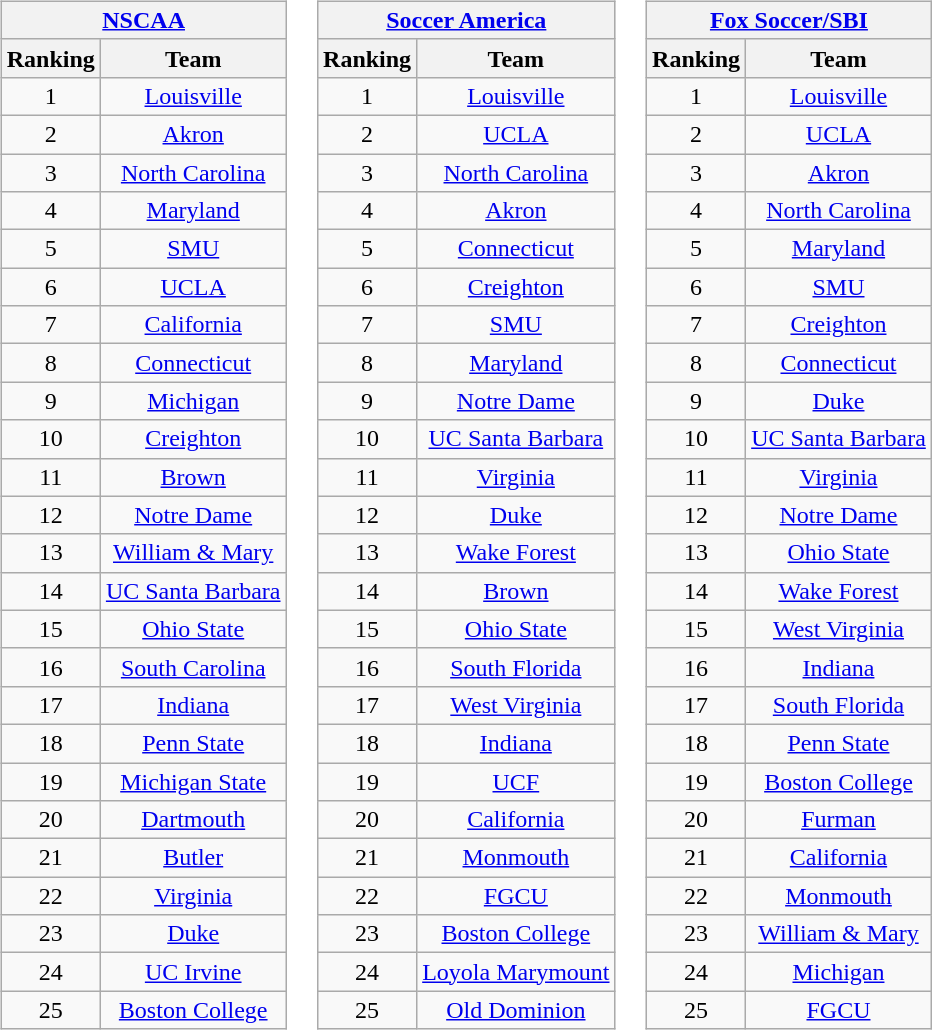<table>
<tr style="vertical-align:top;">
<td><br><table class="wikitable" style="text-align:center;">
<tr>
<th colspan=2><a href='#'>NSCAA</a></th>
</tr>
<tr>
<th>Ranking</th>
<th>Team</th>
</tr>
<tr>
<td>1</td>
<td><a href='#'>Louisville</a></td>
</tr>
<tr>
<td>2</td>
<td><a href='#'>Akron</a></td>
</tr>
<tr>
<td>3</td>
<td><a href='#'>North Carolina</a></td>
</tr>
<tr>
<td>4</td>
<td><a href='#'>Maryland</a></td>
</tr>
<tr>
<td>5</td>
<td><a href='#'>SMU</a></td>
</tr>
<tr>
<td>6</td>
<td><a href='#'>UCLA</a></td>
</tr>
<tr>
<td>7</td>
<td><a href='#'>California</a></td>
</tr>
<tr>
<td>8</td>
<td><a href='#'>Connecticut</a></td>
</tr>
<tr>
<td>9</td>
<td><a href='#'>Michigan</a></td>
</tr>
<tr>
<td>10</td>
<td><a href='#'>Creighton</a></td>
</tr>
<tr>
<td>11</td>
<td><a href='#'>Brown</a></td>
</tr>
<tr>
<td>12</td>
<td><a href='#'>Notre Dame</a></td>
</tr>
<tr>
<td>13</td>
<td><a href='#'>William & Mary</a></td>
</tr>
<tr>
<td>14</td>
<td><a href='#'>UC Santa Barbara</a></td>
</tr>
<tr>
<td>15</td>
<td><a href='#'>Ohio State</a></td>
</tr>
<tr>
<td>16</td>
<td><a href='#'>South Carolina</a></td>
</tr>
<tr>
<td>17</td>
<td><a href='#'>Indiana</a></td>
</tr>
<tr>
<td>18</td>
<td><a href='#'>Penn State</a></td>
</tr>
<tr>
<td>19</td>
<td><a href='#'>Michigan State</a></td>
</tr>
<tr>
<td>20</td>
<td><a href='#'>Dartmouth</a></td>
</tr>
<tr>
<td>21</td>
<td><a href='#'>Butler</a></td>
</tr>
<tr>
<td>22</td>
<td><a href='#'>Virginia</a></td>
</tr>
<tr>
<td>23</td>
<td><a href='#'>Duke</a></td>
</tr>
<tr>
<td>24</td>
<td><a href='#'>UC Irvine</a></td>
</tr>
<tr>
<td>25</td>
<td><a href='#'>Boston College</a></td>
</tr>
</table>
</td>
<td><br><table class="wikitable" style="text-align:center;">
<tr>
<th colspan=2><a href='#'>Soccer America</a></th>
</tr>
<tr>
<th>Ranking</th>
<th>Team</th>
</tr>
<tr>
<td>1</td>
<td><a href='#'>Louisville</a></td>
</tr>
<tr>
<td>2</td>
<td><a href='#'>UCLA</a></td>
</tr>
<tr>
<td>3</td>
<td><a href='#'>North Carolina</a></td>
</tr>
<tr>
<td>4</td>
<td><a href='#'>Akron</a></td>
</tr>
<tr>
<td>5</td>
<td><a href='#'>Connecticut</a></td>
</tr>
<tr>
<td>6</td>
<td><a href='#'>Creighton</a></td>
</tr>
<tr>
<td>7</td>
<td><a href='#'>SMU</a></td>
</tr>
<tr>
<td>8</td>
<td><a href='#'>Maryland</a></td>
</tr>
<tr>
<td>9</td>
<td><a href='#'>Notre Dame</a></td>
</tr>
<tr>
<td>10</td>
<td><a href='#'>UC Santa Barbara</a></td>
</tr>
<tr>
<td>11</td>
<td><a href='#'>Virginia</a></td>
</tr>
<tr>
<td>12</td>
<td><a href='#'>Duke</a></td>
</tr>
<tr>
<td>13</td>
<td><a href='#'>Wake Forest</a></td>
</tr>
<tr>
<td>14</td>
<td><a href='#'>Brown</a></td>
</tr>
<tr>
<td>15</td>
<td><a href='#'>Ohio State</a></td>
</tr>
<tr>
<td>16</td>
<td><a href='#'>South Florida</a></td>
</tr>
<tr>
<td>17</td>
<td><a href='#'>West Virginia</a></td>
</tr>
<tr>
<td>18</td>
<td><a href='#'>Indiana</a></td>
</tr>
<tr>
<td>19</td>
<td><a href='#'>UCF</a></td>
</tr>
<tr>
<td>20</td>
<td><a href='#'>California</a></td>
</tr>
<tr>
<td>21</td>
<td><a href='#'>Monmouth</a></td>
</tr>
<tr>
<td>22</td>
<td><a href='#'>FGCU</a></td>
</tr>
<tr>
<td>23</td>
<td><a href='#'>Boston College</a></td>
</tr>
<tr>
<td>24</td>
<td><a href='#'>Loyola Marymount</a></td>
</tr>
<tr>
<td>25</td>
<td><a href='#'>Old Dominion</a></td>
</tr>
</table>
</td>
<td><br><table class="wikitable" style="text-align:center;">
<tr>
<th colspan=2><a href='#'>Fox Soccer/SBI</a></th>
</tr>
<tr>
<th>Ranking</th>
<th>Team</th>
</tr>
<tr>
<td>1</td>
<td><a href='#'>Louisville</a></td>
</tr>
<tr>
<td>2</td>
<td><a href='#'>UCLA</a></td>
</tr>
<tr>
<td>3</td>
<td><a href='#'>Akron</a></td>
</tr>
<tr>
<td>4</td>
<td><a href='#'>North Carolina</a></td>
</tr>
<tr>
<td>5</td>
<td><a href='#'>Maryland</a></td>
</tr>
<tr>
<td>6</td>
<td><a href='#'>SMU</a></td>
</tr>
<tr>
<td>7</td>
<td><a href='#'>Creighton</a></td>
</tr>
<tr>
<td>8</td>
<td><a href='#'>Connecticut</a></td>
</tr>
<tr>
<td>9</td>
<td><a href='#'>Duke</a></td>
</tr>
<tr>
<td>10</td>
<td><a href='#'>UC Santa Barbara</a></td>
</tr>
<tr>
<td>11</td>
<td><a href='#'>Virginia</a></td>
</tr>
<tr>
<td>12</td>
<td><a href='#'>Notre Dame</a></td>
</tr>
<tr>
<td>13</td>
<td><a href='#'>Ohio State</a></td>
</tr>
<tr>
<td>14</td>
<td><a href='#'>Wake Forest</a></td>
</tr>
<tr>
<td>15</td>
<td><a href='#'>West Virginia</a></td>
</tr>
<tr>
<td>16</td>
<td><a href='#'>Indiana</a></td>
</tr>
<tr>
<td>17</td>
<td><a href='#'>South Florida</a></td>
</tr>
<tr>
<td>18</td>
<td><a href='#'>Penn State</a></td>
</tr>
<tr>
<td>19</td>
<td><a href='#'>Boston College</a></td>
</tr>
<tr>
<td>20</td>
<td><a href='#'>Furman</a></td>
</tr>
<tr>
<td>21</td>
<td><a href='#'>California</a></td>
</tr>
<tr>
<td>22</td>
<td><a href='#'>Monmouth</a></td>
</tr>
<tr>
<td>23</td>
<td><a href='#'>William & Mary</a></td>
</tr>
<tr>
<td>24</td>
<td><a href='#'>Michigan</a></td>
</tr>
<tr>
<td>25</td>
<td><a href='#'>FGCU</a></td>
</tr>
</table>
</td>
</tr>
</table>
